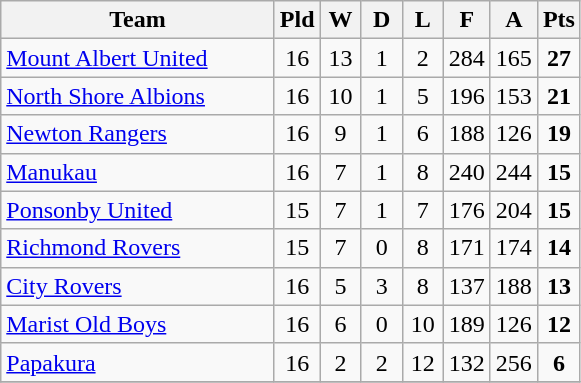<table class="wikitable" style="text-align:center;">
<tr>
<th width=175>Team</th>
<th width=20 abbr="Played">Pld</th>
<th width=20 abbr="Won">W</th>
<th width=20 abbr="Drawn">D</th>
<th width=20 abbr="Lost">L</th>
<th width=20 abbr="For">F</th>
<th width=20 abbr="Against">A</th>
<th width=20 abbr="Points">Pts</th>
</tr>
<tr>
<td style="text-align:left;"><a href='#'>Mount Albert United</a></td>
<td>16</td>
<td>13</td>
<td>1</td>
<td>2</td>
<td>284</td>
<td>165</td>
<td><strong>27</strong></td>
</tr>
<tr>
<td style="text-align:left;"><a href='#'>North Shore Albions</a></td>
<td>16</td>
<td>10</td>
<td>1</td>
<td>5</td>
<td>196</td>
<td>153</td>
<td><strong>21</strong></td>
</tr>
<tr>
<td style="text-align:left;"><a href='#'>Newton Rangers</a></td>
<td>16</td>
<td>9</td>
<td>1</td>
<td>6</td>
<td>188</td>
<td>126</td>
<td><strong>19</strong></td>
</tr>
<tr>
<td style="text-align:left;"><a href='#'>Manukau</a></td>
<td>16</td>
<td>7</td>
<td>1</td>
<td>8</td>
<td>240</td>
<td>244</td>
<td><strong>15</strong></td>
</tr>
<tr>
<td style="text-align:left;"><a href='#'>Ponsonby United</a></td>
<td>15</td>
<td>7</td>
<td>1</td>
<td>7</td>
<td>176</td>
<td>204</td>
<td><strong>15</strong></td>
</tr>
<tr>
<td style="text-align:left;"><a href='#'>Richmond Rovers</a></td>
<td>15</td>
<td>7</td>
<td>0</td>
<td>8</td>
<td>171</td>
<td>174</td>
<td><strong>14</strong></td>
</tr>
<tr>
<td style="text-align:left;"><a href='#'>City Rovers</a></td>
<td>16</td>
<td>5</td>
<td>3</td>
<td>8</td>
<td>137</td>
<td>188</td>
<td><strong>13</strong></td>
</tr>
<tr>
<td style="text-align:left;"><a href='#'>Marist Old Boys</a></td>
<td>16</td>
<td>6</td>
<td>0</td>
<td>10</td>
<td>189</td>
<td>126</td>
<td><strong>12</strong></td>
</tr>
<tr>
<td style="text-align:left;"><a href='#'>Papakura</a></td>
<td>16</td>
<td>2</td>
<td>2</td>
<td>12</td>
<td>132</td>
<td>256</td>
<td><strong>6</strong></td>
</tr>
<tr>
</tr>
</table>
